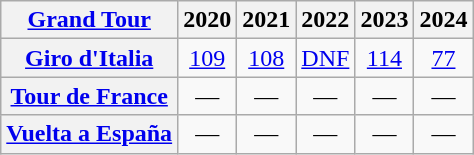<table class="wikitable plainrowheaders">
<tr>
<th scope="col"><a href='#'>Grand Tour</a></th>
<th scope="col">2020</th>
<th scope="col">2021</th>
<th scope="col">2022</th>
<th scope="col">2023</th>
<th scope="col">2024</th>
</tr>
<tr style="text-align:center;">
<th scope="row"> <a href='#'>Giro d'Italia</a></th>
<td><a href='#'>109</a></td>
<td><a href='#'>108</a></td>
<td><a href='#'>DNF</a></td>
<td><a href='#'>114</a></td>
<td><a href='#'>77</a></td>
</tr>
<tr style="text-align:center;">
<th scope="row"> <a href='#'>Tour de France</a></th>
<td>—</td>
<td>—</td>
<td>—</td>
<td>—</td>
<td>—</td>
</tr>
<tr style="text-align:center;">
<th scope="row"> <a href='#'>Vuelta a España</a></th>
<td>—</td>
<td>—</td>
<td>—</td>
<td>—</td>
<td>—</td>
</tr>
</table>
